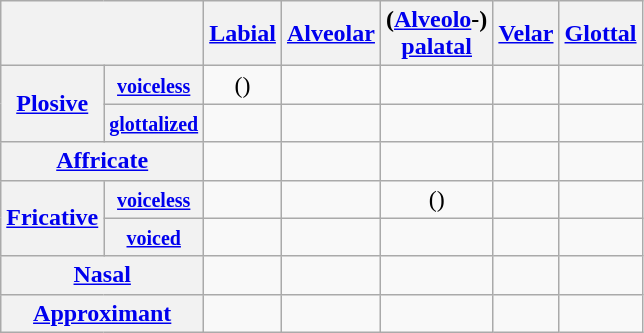<table class="wikitable" style="text-align:center">
<tr>
<th colspan="2"></th>
<th><a href='#'>Labial</a></th>
<th><a href='#'>Alveolar</a></th>
<th>(<a href='#'>Alveolo</a>-)<a href='#'><br>palatal</a></th>
<th><a href='#'>Velar</a></th>
<th><a href='#'>Glottal</a></th>
</tr>
<tr>
<th rowspan="2"><a href='#'>Plosive</a></th>
<th><small><a href='#'>voiceless</a></small></th>
<td>()</td>
<td></td>
<td></td>
<td></td>
<td></td>
</tr>
<tr>
<th><small><a href='#'>glottalized</a></small></th>
<td></td>
<td></td>
<td></td>
<td></td>
<td></td>
</tr>
<tr>
<th colspan="2"><a href='#'>Affricate</a></th>
<td></td>
<td></td>
<td></td>
<td></td>
<td></td>
</tr>
<tr>
<th rowspan="2"><a href='#'>Fricative</a></th>
<th><small><a href='#'>voiceless</a></small></th>
<td></td>
<td></td>
<td>()</td>
<td></td>
<td></td>
</tr>
<tr>
<th><small><a href='#'>voiced</a></small></th>
<td></td>
<td></td>
<td></td>
<td></td>
<td></td>
</tr>
<tr>
<th colspan="2"><a href='#'>Nasal</a></th>
<td></td>
<td></td>
<td></td>
<td></td>
<td></td>
</tr>
<tr>
<th colspan="2"><a href='#'>Approximant</a></th>
<td></td>
<td></td>
<td></td>
<td></td>
<td></td>
</tr>
</table>
